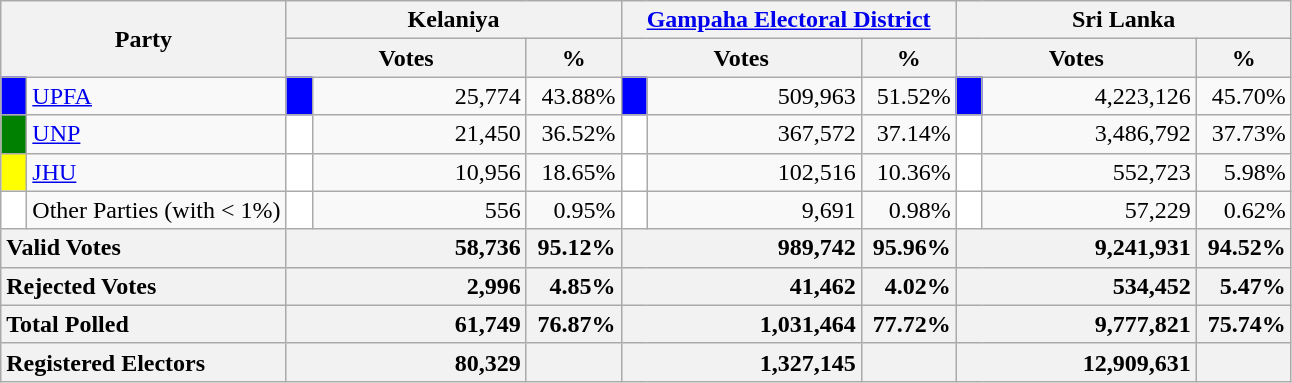<table class="wikitable">
<tr>
<th colspan="2" width="144px"rowspan="2">Party</th>
<th colspan="3" width="216px">Kelaniya</th>
<th colspan="3" width="216px"><a href='#'>Gampaha Electoral District</a></th>
<th colspan="3" width="216px">Sri Lanka</th>
</tr>
<tr>
<th colspan="2" width="144px">Votes</th>
<th>%</th>
<th colspan="2" width="144px">Votes</th>
<th>%</th>
<th colspan="2" width="144px">Votes</th>
<th>%</th>
</tr>
<tr>
<td style="background-color:blue;" width="10px"></td>
<td style="text-align:left;"><a href='#'>UPFA</a></td>
<td style="background-color:blue;" width="10px"></td>
<td style="text-align:right;">25,774</td>
<td style="text-align:right;">43.88%</td>
<td style="background-color:blue;" width="10px"></td>
<td style="text-align:right;">509,963</td>
<td style="text-align:right;">51.52%</td>
<td style="background-color:blue;" width="10px"></td>
<td style="text-align:right;">4,223,126</td>
<td style="text-align:right;">45.70%</td>
</tr>
<tr>
<td style="background-color:green;" width="10px"></td>
<td style="text-align:left;"><a href='#'>UNP</a></td>
<td style="background-color:white;" width="10px"></td>
<td style="text-align:right;">21,450</td>
<td style="text-align:right;">36.52%</td>
<td style="background-color:white;" width="10px"></td>
<td style="text-align:right;">367,572</td>
<td style="text-align:right;">37.14%</td>
<td style="background-color:white;" width="10px"></td>
<td style="text-align:right;">3,486,792</td>
<td style="text-align:right;">37.73%</td>
</tr>
<tr>
<td style="background-color:yellow;" width="10px"></td>
<td style="text-align:left;"><a href='#'>JHU</a></td>
<td style="background-color:white;" width="10px"></td>
<td style="text-align:right;">10,956</td>
<td style="text-align:right;">18.65%</td>
<td style="background-color:white;" width="10px"></td>
<td style="text-align:right;">102,516</td>
<td style="text-align:right;">10.36%</td>
<td style="background-color:white;" width="10px"></td>
<td style="text-align:right;">552,723</td>
<td style="text-align:right;">5.98%</td>
</tr>
<tr>
<td style="background-color:white;" width="10px"></td>
<td style="text-align:left;">Other Parties (with < 1%)</td>
<td style="background-color:white;" width="10px"></td>
<td style="text-align:right;">556</td>
<td style="text-align:right;">0.95%</td>
<td style="background-color:white;" width="10px"></td>
<td style="text-align:right;">9,691</td>
<td style="text-align:right;">0.98%</td>
<td style="background-color:white;" width="10px"></td>
<td style="text-align:right;">57,229</td>
<td style="text-align:right;">0.62%</td>
</tr>
<tr>
<th colspan="2" width="144px"style="text-align:left;">Valid Votes</th>
<th style="text-align:right;"colspan="2" width="144px">58,736</th>
<th style="text-align:right;">95.12%</th>
<th style="text-align:right;"colspan="2" width="144px">989,742</th>
<th style="text-align:right;">95.96%</th>
<th style="text-align:right;"colspan="2" width="144px">9,241,931</th>
<th style="text-align:right;">94.52%</th>
</tr>
<tr>
<th colspan="2" width="144px"style="text-align:left;">Rejected Votes</th>
<th style="text-align:right;"colspan="2" width="144px">2,996</th>
<th style="text-align:right;">4.85%</th>
<th style="text-align:right;"colspan="2" width="144px">41,462</th>
<th style="text-align:right;">4.02%</th>
<th style="text-align:right;"colspan="2" width="144px">534,452</th>
<th style="text-align:right;">5.47%</th>
</tr>
<tr>
<th colspan="2" width="144px"style="text-align:left;">Total Polled</th>
<th style="text-align:right;"colspan="2" width="144px">61,749</th>
<th style="text-align:right;">76.87%</th>
<th style="text-align:right;"colspan="2" width="144px">1,031,464</th>
<th style="text-align:right;">77.72%</th>
<th style="text-align:right;"colspan="2" width="144px">9,777,821</th>
<th style="text-align:right;">75.74%</th>
</tr>
<tr>
<th colspan="2" width="144px"style="text-align:left;">Registered Electors</th>
<th style="text-align:right;"colspan="2" width="144px">80,329</th>
<th></th>
<th style="text-align:right;"colspan="2" width="144px">1,327,145</th>
<th></th>
<th style="text-align:right;"colspan="2" width="144px">12,909,631</th>
<th></th>
</tr>
</table>
